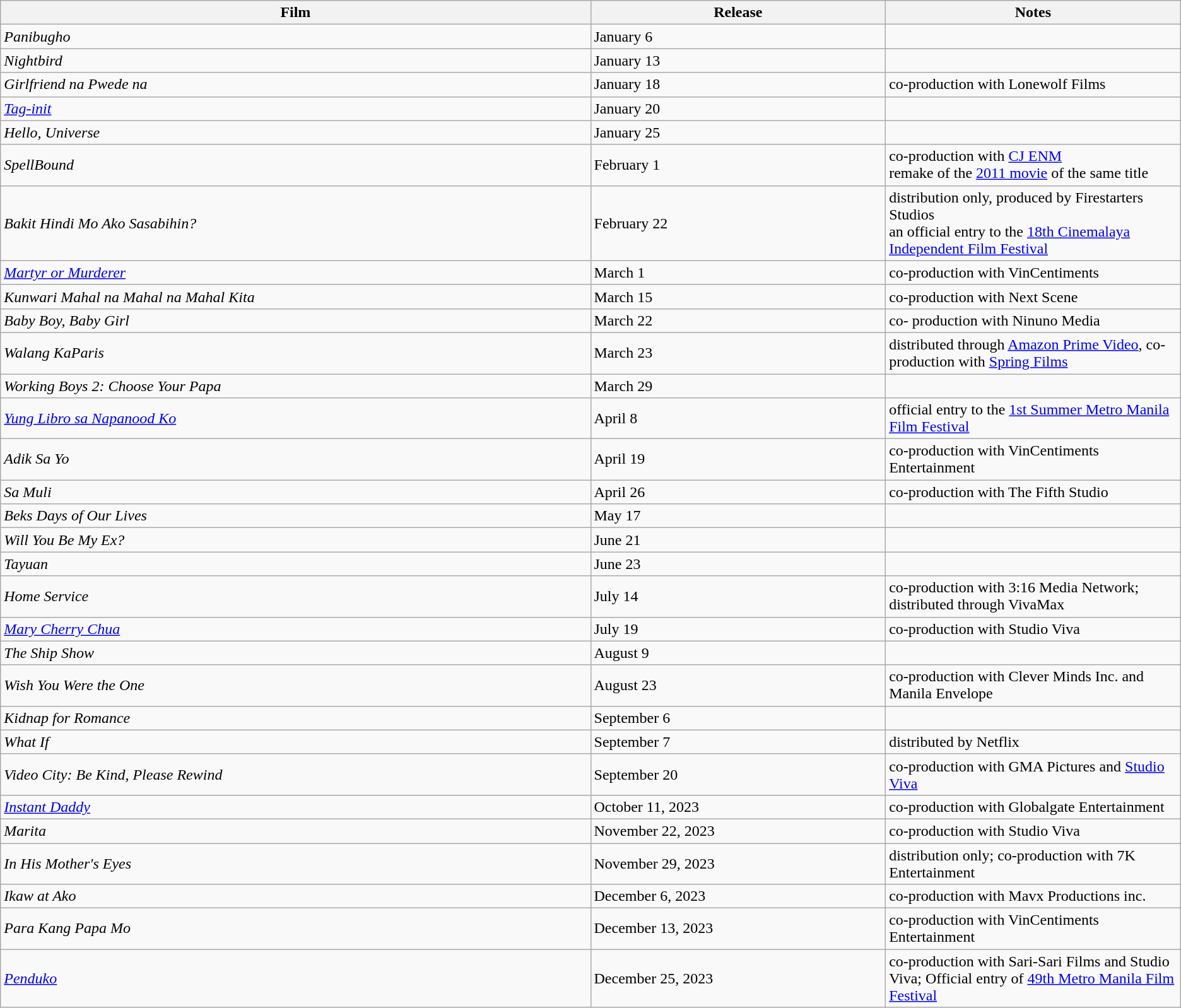<table class="wikitable sortable">
<tr>
<th style="width:30%;">Film</th>
<th style="width:15%;">Release</th>
<th style="width:15%;">Notes</th>
</tr>
<tr>
<td><em>Panibugho</em></td>
<td>January 6</td>
<td></td>
</tr>
<tr>
<td><em>Nightbird</em></td>
<td>January 13</td>
<td></td>
</tr>
<tr>
<td><em>Girlfriend na Pwede na</em></td>
<td>January 18</td>
<td>co-production with Lonewolf Films</td>
</tr>
<tr>
<td><em><a href='#'>Tag-init</a></em></td>
<td>January 20</td>
<td></td>
</tr>
<tr>
<td><em>Hello, Universe</em></td>
<td>January 25</td>
<td></td>
</tr>
<tr>
<td><em>SpellBound</em></td>
<td>February 1</td>
<td>co-production with <a href='#'>CJ ENM</a> <br> remake of the <a href='#'>2011 movie</a> of the same title</td>
</tr>
<tr>
<td><em>Bakit Hindi Mo Ako Sasabihin?</em></td>
<td>February 22</td>
<td>distribution only, produced by Firestarters Studios <br> an official entry to the <a href='#'>18th Cinemalaya Independent Film Festival</a></td>
</tr>
<tr>
<td><em><a href='#'>Martyr or Murderer</a></em></td>
<td>March 1</td>
<td>co-production with VinCentiments</td>
</tr>
<tr>
<td><em>Kunwari Mahal na Mahal na Mahal Kita</em></td>
<td>March 15</td>
<td>co-production with Next Scene</td>
</tr>
<tr>
<td><em>Baby Boy, Baby Girl</em></td>
<td>March 22</td>
<td>co- production with Ninuno Media</td>
</tr>
<tr>
<td><em>Walang KaParis</em></td>
<td>March 23</td>
<td>distributed through <a href='#'>Amazon Prime Video</a>, co-production with <a href='#'>Spring Films</a></td>
</tr>
<tr>
<td><em>Working Boys 2: Choose Your Papa</em></td>
<td>March 29</td>
<td></td>
</tr>
<tr>
<td><em><a href='#'>Yung Libro sa Napanood Ko</a></em></td>
<td>April 8</td>
<td>official entry to the <a href='#'>1st Summer Metro Manila Film Festival</a></td>
</tr>
<tr>
<td><em>Adik Sa Yo</em></td>
<td>April 19</td>
<td>co-production with VinCentiments Entertainment</td>
</tr>
<tr>
<td><em>Sa Muli</em></td>
<td>April 26</td>
<td>co-production with The Fifth Studio</td>
</tr>
<tr>
<td><em>Beks Days of Our Lives</em></td>
<td>May 17</td>
<td></td>
</tr>
<tr>
<td><em>Will You Be My Ex?</em></td>
<td>June 21</td>
<td></td>
</tr>
<tr>
<td><em>Tayuan</em></td>
<td>June 23</td>
<td></td>
</tr>
<tr>
<td><em>Home Service</em></td>
<td>July 14</td>
<td>co-production with 3:16 Media Network; distributed through VivaMax</td>
</tr>
<tr>
<td><em><a href='#'>Mary Cherry Chua</a></em></td>
<td>July 19</td>
<td>co-production with Studio Viva</td>
</tr>
<tr>
<td><em>The Ship Show</em></td>
<td>August 9</td>
<td></td>
</tr>
<tr>
<td><em>Wish You Were the One</em></td>
<td>August 23</td>
<td>co-production with Clever Minds Inc. and Manila Envelope</td>
</tr>
<tr>
<td><em>Kidnap for Romance</em></td>
<td>September 6</td>
<td></td>
</tr>
<tr>
<td><em>What If</em></td>
<td>September 7</td>
<td>distributed by Netflix</td>
</tr>
<tr>
<td><em> Video City: Be Kind, Please Rewind</em></td>
<td>September 20</td>
<td>co-production with GMA Pictures and <a href='#'>Studio Viva</a></td>
</tr>
<tr>
<td><em><a href='#'>Instant Daddy</a></em></td>
<td>October 11, 2023</td>
<td>co-production with Globalgate Entertainment</td>
</tr>
<tr>
<td><em>Marita</em></td>
<td>November 22, 2023</td>
<td>co-production with Studio Viva</td>
</tr>
<tr>
<td><em>In His Mother's Eyes</em></td>
<td>November 29, 2023</td>
<td>distribution only; co-production with 7K Entertainment</td>
</tr>
<tr>
<td><em>Ikaw at Ako</em></td>
<td>December 6, 2023</td>
<td>co-production with Mavx Productions inc.</td>
</tr>
<tr>
<td><em>Para Kang Papa Mo</em></td>
<td>December 13, 2023</td>
<td>co-production with VinCentiments Entertainment</td>
</tr>
<tr>
<td><em><a href='#'>Penduko</a></em></td>
<td>December 25, 2023</td>
<td>co-production with Sari-Sari Films and Studio Viva; Official entry of <a href='#'>49th Metro Manila Film Festival</a></td>
</tr>
</table>
